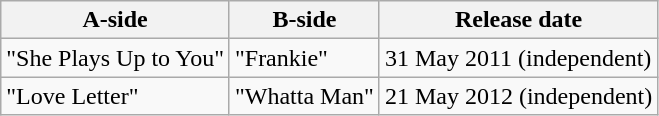<table class="wikitable">
<tr>
<th>A-side</th>
<th>B-side</th>
<th>Release date</th>
</tr>
<tr>
<td>"She Plays Up to You"</td>
<td>"Frankie"</td>
<td>31 May 2011 (independent)</td>
</tr>
<tr>
<td>"Love Letter"</td>
<td>"Whatta Man"</td>
<td>21 May 2012 (independent)</td>
</tr>
</table>
